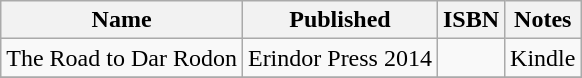<table class="wikitable sortable" id="novelettetable" border="1">
<tr>
<th>Name</th>
<th>Published</th>
<th>ISBN</th>
<th>Notes</th>
</tr>
<tr>
<td>The Road to Dar Rodon</td>
<td>Erindor Press  2014</td>
<td></td>
<td>Kindle</td>
</tr>
<tr>
</tr>
</table>
